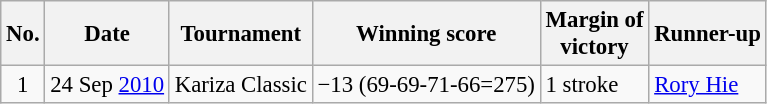<table class="wikitable" style="font-size:95%;">
<tr>
<th>No.</th>
<th>Date</th>
<th>Tournament</th>
<th>Winning score</th>
<th>Margin of<br>victory</th>
<th>Runner-up</th>
</tr>
<tr>
<td align=center>1</td>
<td align=right>24 Sep <a href='#'>2010</a></td>
<td>Kariza Classic</td>
<td>−13 (69-69-71-66=275)</td>
<td>1 stroke</td>
<td> <a href='#'>Rory Hie</a></td>
</tr>
</table>
